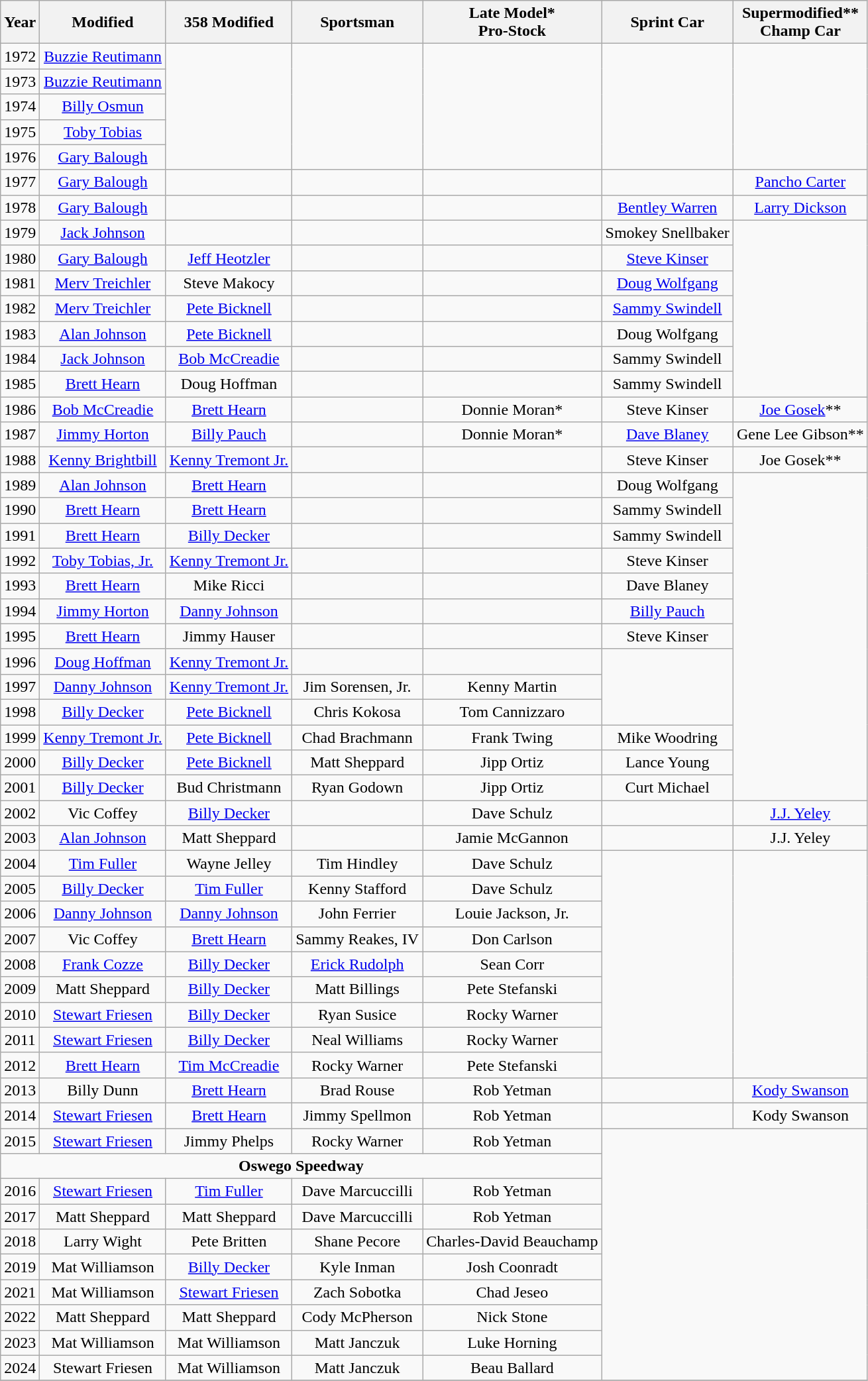<table class="wikitable unsortable" style="text-align:center; font-size:100%">
<tr>
<th>Year</th>
<th>Modified</th>
<th>358 Modified</th>
<th>Sportsman</th>
<th>Late Model*<br>Pro-Stock</th>
<th>Sprint Car</th>
<th>Supermodified**<br>Champ Car</th>
</tr>
<tr>
<td>1972</td>
<td><a href='#'>Buzzie Reutimann</a></td>
<td rowspan="5"></td>
<td rowspan="5"></td>
<td rowspan="5"></td>
<td rowspan="5"></td>
<td rowspan="5"></td>
</tr>
<tr>
<td>1973</td>
<td><a href='#'>Buzzie Reutimann</a></td>
</tr>
<tr>
<td>1974</td>
<td><a href='#'>Billy Osmun</a></td>
</tr>
<tr>
<td>1975</td>
<td><a href='#'>Toby Tobias</a></td>
</tr>
<tr>
<td>1976</td>
<td><a href='#'>Gary Balough</a></td>
</tr>
<tr>
<td>1977</td>
<td><a href='#'>Gary Balough</a></td>
<td></td>
<td></td>
<td></td>
<td></td>
<td><a href='#'>Pancho Carter</a></td>
</tr>
<tr>
<td>1978</td>
<td><a href='#'>Gary Balough</a></td>
<td></td>
<td></td>
<td></td>
<td><a href='#'>Bentley Warren</a></td>
<td><a href='#'>Larry Dickson</a></td>
</tr>
<tr>
<td>1979</td>
<td><a href='#'>Jack Johnson</a></td>
<td></td>
<td></td>
<td></td>
<td>Smokey Snellbaker</td>
<td rowspan="7"></td>
</tr>
<tr>
<td>1980</td>
<td><a href='#'>Gary Balough</a></td>
<td><a href='#'>Jeff Heotzler</a></td>
<td></td>
<td></td>
<td><a href='#'>Steve Kinser</a></td>
</tr>
<tr>
<td>1981</td>
<td><a href='#'>Merv Treichler</a></td>
<td>Steve Makocy</td>
<td></td>
<td></td>
<td><a href='#'>Doug Wolfgang</a></td>
</tr>
<tr>
<td>1982</td>
<td><a href='#'>Merv Treichler</a></td>
<td><a href='#'>Pete Bicknell</a></td>
<td></td>
<td></td>
<td><a href='#'>Sammy Swindell</a></td>
</tr>
<tr>
<td>1983</td>
<td><a href='#'> Alan Johnson</a></td>
<td><a href='#'>Pete Bicknell</a></td>
<td></td>
<td></td>
<td>Doug Wolfgang</td>
</tr>
<tr>
<td>1984</td>
<td><a href='#'>Jack Johnson</a></td>
<td><a href='#'>Bob McCreadie</a></td>
<td></td>
<td></td>
<td>Sammy Swindell</td>
</tr>
<tr>
<td>1985</td>
<td><a href='#'>Brett Hearn</a></td>
<td>Doug Hoffman</td>
<td></td>
<td></td>
<td>Sammy Swindell</td>
</tr>
<tr>
<td>1986</td>
<td><a href='#'>Bob McCreadie</a></td>
<td><a href='#'>Brett Hearn</a></td>
<td></td>
<td>Donnie Moran*</td>
<td>Steve Kinser</td>
<td><a href='#'>Joe Gosek</a>**</td>
</tr>
<tr>
<td>1987</td>
<td><a href='#'>Jimmy Horton</a></td>
<td><a href='#'>Billy Pauch</a></td>
<td></td>
<td>Donnie Moran*</td>
<td><a href='#'>Dave Blaney</a></td>
<td>Gene Lee Gibson**</td>
</tr>
<tr>
<td>1988</td>
<td><a href='#'>Kenny Brightbill</a></td>
<td><a href='#'>Kenny Tremont Jr.</a></td>
<td></td>
<td></td>
<td>Steve Kinser</td>
<td>Joe Gosek**</td>
</tr>
<tr>
<td>1989</td>
<td><a href='#'>Alan Johnson</a></td>
<td><a href='#'>Brett Hearn</a></td>
<td></td>
<td></td>
<td>Doug Wolfgang</td>
<td rowspan="13"></td>
</tr>
<tr>
<td>1990</td>
<td><a href='#'>Brett Hearn</a></td>
<td><a href='#'>Brett Hearn</a></td>
<td></td>
<td></td>
<td>Sammy Swindell</td>
</tr>
<tr>
<td>1991</td>
<td><a href='#'>Brett Hearn</a></td>
<td><a href='#'>Billy Decker</a></td>
<td></td>
<td></td>
<td>Sammy Swindell</td>
</tr>
<tr>
<td>1992</td>
<td><a href='#'>Toby Tobias, Jr.</a></td>
<td><a href='#'>Kenny Tremont Jr.</a></td>
<td></td>
<td></td>
<td>Steve Kinser</td>
</tr>
<tr>
<td>1993</td>
<td><a href='#'>Brett Hearn</a></td>
<td>Mike Ricci</td>
<td></td>
<td></td>
<td>Dave Blaney</td>
</tr>
<tr>
<td>1994</td>
<td><a href='#'>Jimmy Horton</a></td>
<td><a href='#'>Danny Johnson</a></td>
<td></td>
<td></td>
<td><a href='#'>Billy Pauch</a></td>
</tr>
<tr>
<td>1995</td>
<td><a href='#'>Brett Hearn</a></td>
<td>Jimmy Hauser</td>
<td></td>
<td></td>
<td>Steve Kinser</td>
</tr>
<tr>
<td>1996</td>
<td><a href='#'>Doug Hoffman</a></td>
<td><a href='#'>Kenny Tremont Jr.</a></td>
<td></td>
<td></td>
<td rowspan="3"></td>
</tr>
<tr>
<td>1997</td>
<td><a href='#'>Danny Johnson</a></td>
<td><a href='#'>Kenny Tremont Jr.</a></td>
<td>Jim Sorensen, Jr.</td>
<td>Kenny Martin</td>
</tr>
<tr>
<td>1998</td>
<td><a href='#'>Billy Decker</a></td>
<td><a href='#'>Pete Bicknell</a></td>
<td>Chris  Kokosa</td>
<td>Tom  Cannizzaro</td>
</tr>
<tr>
<td>1999</td>
<td><a href='#'>Kenny Tremont Jr.</a></td>
<td><a href='#'>Pete Bicknell</a></td>
<td>Chad  Brachmann</td>
<td>Frank  Twing</td>
<td>Mike Woodring</td>
</tr>
<tr>
<td>2000</td>
<td><a href='#'>Billy Decker</a></td>
<td><a href='#'>Pete Bicknell</a></td>
<td>Matt  Sheppard</td>
<td>Jipp  Ortiz</td>
<td>Lance Young</td>
</tr>
<tr>
<td>2001</td>
<td><a href='#'>Billy Decker</a></td>
<td>Bud Christmann</td>
<td>Ryan  Godown</td>
<td>Jipp  Ortiz</td>
<td>Curt Michael</td>
</tr>
<tr>
<td>2002</td>
<td>Vic Coffey</td>
<td><a href='#'>Billy Decker</a></td>
<td></td>
<td>Dave  Schulz</td>
<td></td>
<td><a href='#'>J.J. Yeley</a></td>
</tr>
<tr>
<td>2003</td>
<td><a href='#'>Alan Johnson</a></td>
<td>Matt Sheppard</td>
<td></td>
<td>Jamie  McGannon</td>
<td></td>
<td>J.J. Yeley</td>
</tr>
<tr>
<td>2004</td>
<td><a href='#'>Tim Fuller</a></td>
<td>Wayne Jelley</td>
<td>Tim  Hindley</td>
<td>Dave  Schulz</td>
<td rowspan="9"></td>
<td rowspan="9"></td>
</tr>
<tr>
<td>2005</td>
<td><a href='#'>Billy Decker</a></td>
<td><a href='#'>Tim Fuller</a></td>
<td>Kenny  Stafford</td>
<td>Dave  Schulz</td>
</tr>
<tr>
<td>2006</td>
<td><a href='#'>Danny Johnson</a></td>
<td><a href='#'>Danny Johnson</a></td>
<td>John  Ferrier</td>
<td>Louie Jackson, Jr.</td>
</tr>
<tr>
<td>2007</td>
<td>Vic Coffey</td>
<td><a href='#'>Brett Hearn</a></td>
<td>Sammy Reakes, IV</td>
<td>Don  Carlson</td>
</tr>
<tr>
<td>2008</td>
<td><a href='#'>Frank Cozze</a></td>
<td><a href='#'>Billy Decker</a></td>
<td><a href='#'>Erick  Rudolph</a></td>
<td>Sean  Corr</td>
</tr>
<tr>
<td>2009</td>
<td>Matt Sheppard</td>
<td><a href='#'>Billy Decker</a></td>
<td>Matt  Billings</td>
<td>Pete  Stefanski</td>
</tr>
<tr>
<td>2010</td>
<td><a href='#'>Stewart Friesen</a></td>
<td><a href='#'>Billy Decker</a></td>
<td>Ryan  Susice</td>
<td>Rocky  Warner</td>
</tr>
<tr>
<td>2011</td>
<td><a href='#'>Stewart Friesen</a></td>
<td><a href='#'>Billy Decker</a></td>
<td>Neal  Williams</td>
<td>Rocky  Warner</td>
</tr>
<tr>
<td>2012</td>
<td><a href='#'>Brett Hearn</a></td>
<td><a href='#'>Tim McCreadie</a></td>
<td>Rocky  Warner</td>
<td>Pete  Stefanski</td>
</tr>
<tr>
<td>2013</td>
<td>Billy Dunn</td>
<td><a href='#'>Brett Hearn</a></td>
<td>Brad  Rouse</td>
<td>Rob  Yetman</td>
<td></td>
<td><a href='#'>Kody Swanson</a></td>
</tr>
<tr>
<td>2014</td>
<td><a href='#'>Stewart Friesen</a></td>
<td><a href='#'>Brett Hearn</a></td>
<td>Jimmy  Spellmon</td>
<td>Rob  Yetman</td>
<td></td>
<td>Kody Swanson</td>
</tr>
<tr>
<td>2015</td>
<td><a href='#'>Stewart Friesen</a></td>
<td>Jimmy Phelps</td>
<td>Rocky  Warner</td>
<td>Rob  Yetman</td>
<td colspan="2" rowspan="10"></td>
</tr>
<tr>
<td colspan="5"><strong>Oswego Speedway</strong></td>
</tr>
<tr>
<td>2016</td>
<td><a href='#'>Stewart Friesen</a></td>
<td><a href='#'>Tim Fuller</a></td>
<td>Dave Marcuccilli</td>
<td>Rob  Yetman</td>
</tr>
<tr>
<td>2017</td>
<td>Matt Sheppard</td>
<td>Matt Sheppard</td>
<td>Dave Marcuccilli</td>
<td>Rob  Yetman</td>
</tr>
<tr>
<td>2018</td>
<td>Larry Wight</td>
<td>Pete Britten</td>
<td>Shane  Pecore</td>
<td>Charles-David Beauchamp</td>
</tr>
<tr>
<td>2019</td>
<td>Mat Williamson</td>
<td><a href='#'>Billy Decker</a></td>
<td>Kyle  Inman</td>
<td>Josh  Coonradt</td>
</tr>
<tr>
<td>2021</td>
<td>Mat Williamson</td>
<td><a href='#'>Stewart Friesen</a></td>
<td>Zach  Sobotka</td>
<td>Chad  Jeseo</td>
</tr>
<tr>
<td>2022</td>
<td>Matt Sheppard</td>
<td>Matt Sheppard</td>
<td>Cody  McPherson</td>
<td>Nick  Stone</td>
</tr>
<tr>
<td>2023</td>
<td>Mat Williamson</td>
<td>Mat Williamson</td>
<td>Matt  Janczuk</td>
<td>Luke  Horning</td>
</tr>
<tr>
<td>2024</td>
<td>Stewart Friesen</td>
<td>Mat Williamson</td>
<td>Matt Janczuk</td>
<td>Beau Ballard</td>
</tr>
<tr>
</tr>
</table>
